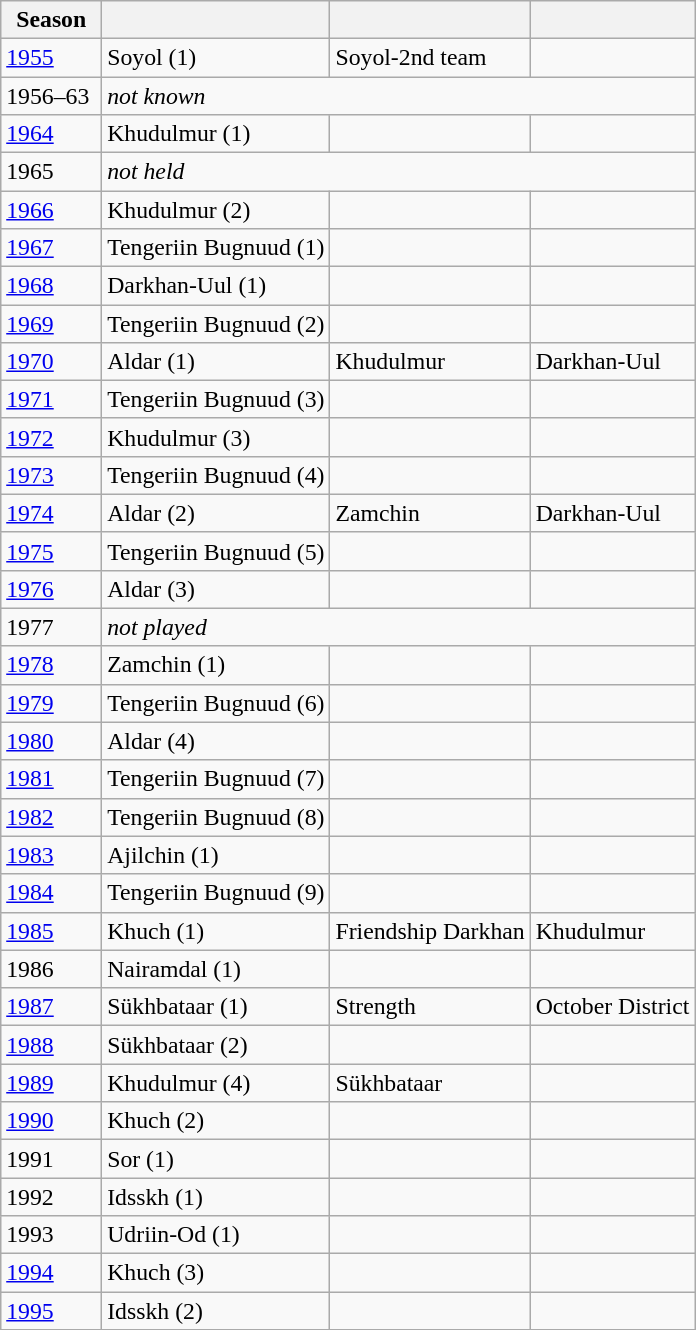<table class="wikitable" style="font-size:99%;">
<tr>
<th width=60>Season</th>
<th></th>
<th></th>
<th></th>
</tr>
<tr>
<td><a href='#'>1955</a></td>
<td>Soyol (1)</td>
<td>Soyol-2nd team</td>
<td></td>
</tr>
<tr>
<td>1956–63</td>
<td colspan=3><em>not known</em></td>
</tr>
<tr>
<td><a href='#'>1964</a></td>
<td>Khudulmur (1)</td>
<td></td>
<td></td>
</tr>
<tr>
<td>1965</td>
<td colspan=3><em>not held</em></td>
</tr>
<tr>
<td><a href='#'>1966</a></td>
<td>Khudulmur (2)</td>
<td></td>
<td></td>
</tr>
<tr>
<td><a href='#'>1967</a></td>
<td>Tengeriin Bugnuud (1)</td>
<td></td>
<td></td>
</tr>
<tr>
<td><a href='#'>1968</a></td>
<td>Darkhan-Uul (1)</td>
<td></td>
<td></td>
</tr>
<tr>
<td><a href='#'>1969</a></td>
<td>Tengeriin Bugnuud (2)</td>
<td></td>
<td></td>
</tr>
<tr>
<td><a href='#'>1970</a></td>
<td>Aldar (1)</td>
<td>Khudulmur</td>
<td>Darkhan-Uul</td>
</tr>
<tr>
<td><a href='#'>1971</a></td>
<td>Tengeriin Bugnuud (3)</td>
<td></td>
<td></td>
</tr>
<tr>
<td><a href='#'>1972</a></td>
<td>Khudulmur (3)</td>
<td></td>
<td></td>
</tr>
<tr>
<td><a href='#'>1973</a></td>
<td>Tengeriin Bugnuud (4)</td>
<td></td>
<td></td>
</tr>
<tr>
<td><a href='#'>1974</a></td>
<td>Aldar (2)</td>
<td>Zamchin</td>
<td>Darkhan-Uul</td>
</tr>
<tr>
<td><a href='#'>1975</a></td>
<td>Tengeriin Bugnuud (5)</td>
<td></td>
<td></td>
</tr>
<tr>
<td><a href='#'>1976</a></td>
<td>Aldar (3)</td>
<td></td>
<td></td>
</tr>
<tr>
<td>1977</td>
<td colspan=3><em>not played</em></td>
</tr>
<tr>
<td><a href='#'>1978</a></td>
<td>Zamchin (1)</td>
<td></td>
<td></td>
</tr>
<tr>
<td><a href='#'>1979</a></td>
<td>Tengeriin Bugnuud (6)</td>
<td></td>
<td></td>
</tr>
<tr>
<td><a href='#'>1980</a></td>
<td>Aldar (4)</td>
<td></td>
<td></td>
</tr>
<tr>
<td><a href='#'>1981</a></td>
<td>Tengeriin Bugnuud (7)</td>
<td></td>
<td></td>
</tr>
<tr>
<td><a href='#'>1982</a></td>
<td>Tengeriin Bugnuud (8)</td>
<td></td>
<td></td>
</tr>
<tr>
<td><a href='#'>1983</a></td>
<td>Ajilchin (1)</td>
<td></td>
<td></td>
</tr>
<tr>
<td><a href='#'>1984</a></td>
<td>Tengeriin Bugnuud (9)</td>
<td></td>
<td></td>
</tr>
<tr>
<td><a href='#'>1985</a></td>
<td>Khuch (1)</td>
<td>Friendship Darkhan</td>
<td>Khudulmur</td>
</tr>
<tr>
<td>1986</td>
<td>Nairamdal (1)</td>
<td></td>
<td></td>
</tr>
<tr>
<td><a href='#'>1987</a></td>
<td>Sükhbataar (1)</td>
<td>Strength</td>
<td>October District</td>
</tr>
<tr>
<td><a href='#'>1988</a></td>
<td>Sükhbataar (2)</td>
<td></td>
<td></td>
</tr>
<tr>
<td><a href='#'>1989</a></td>
<td>Khudulmur (4)</td>
<td>Sükhbataar</td>
<td></td>
</tr>
<tr>
<td><a href='#'>1990</a></td>
<td>Khuch (2)</td>
<td></td>
<td></td>
</tr>
<tr>
<td>1991</td>
<td>Sor (1)</td>
<td></td>
<td></td>
</tr>
<tr>
<td>1992</td>
<td>Idsskh (1)</td>
<td></td>
<td></td>
</tr>
<tr>
<td>1993</td>
<td>Udriin-Od (1)</td>
<td></td>
<td></td>
</tr>
<tr>
<td><a href='#'>1994</a></td>
<td>Khuch (3)</td>
<td></td>
<td></td>
</tr>
<tr>
<td><a href='#'>1995</a></td>
<td>Idsskh (2)</td>
<td></td>
<td></td>
</tr>
</table>
